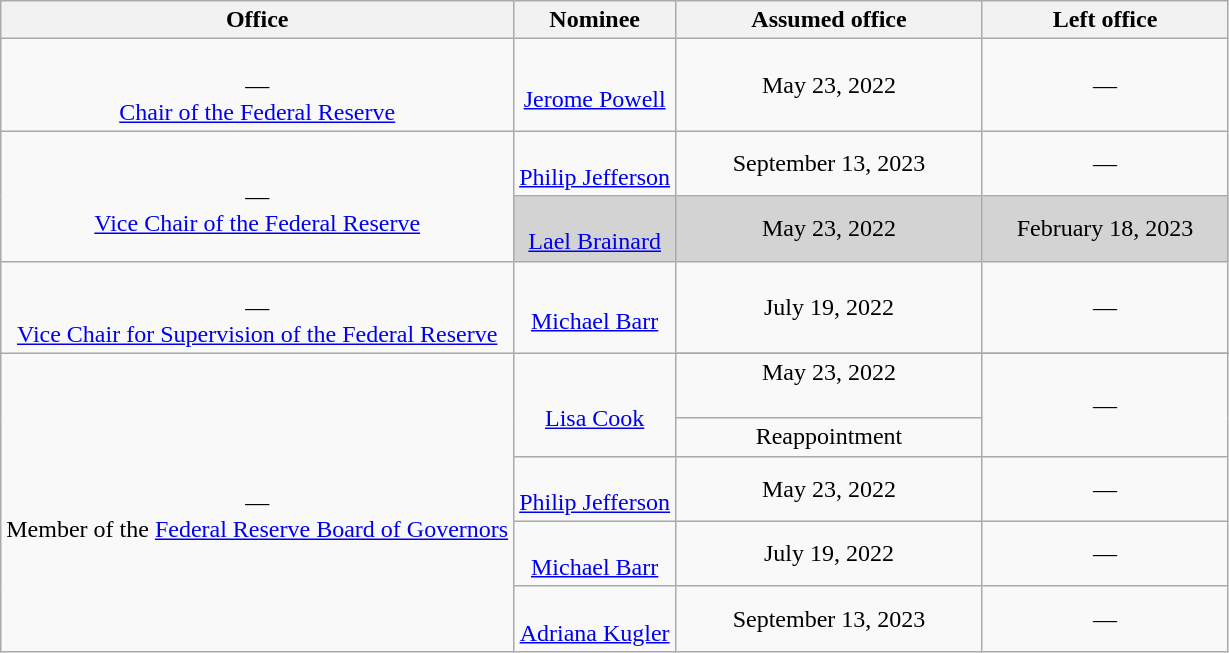<table class="wikitable sortable" style="text-align:center">
<tr>
<th>Office</th>
<th>Nominee</th>
<th style="width:25%;" data-sort-type="date">Assumed office</th>
<th style="width:20%;" data-sort-type="date">Left office</th>
</tr>
<tr>
<td><br>—<br><a href='#'>Chair of the Federal Reserve</a></td>
<td><br><a href='#'>Jerome Powell</a><br></td>
<td>May 23, 2022<br></td>
<td>—</td>
</tr>
<tr>
<td rowspan=2><br>—<br><a href='#'>Vice Chair of the Federal Reserve</a></td>
<td><br><a href='#'>Philip Jefferson</a></td>
<td>September 13, 2023<br></td>
<td>—</td>
</tr>
<tr style="background:lightgray;">
<td><br><a href='#'>Lael Brainard</a></td>
<td>May 23, 2022<br></td>
<td>February 18, 2023</td>
</tr>
<tr>
<td><br>—<br><a href='#'>Vice Chair for Supervision of the Federal Reserve</a></td>
<td><br><a href='#'>Michael Barr</a></td>
<td>July 19, 2022<br></td>
<td>—</td>
</tr>
<tr>
<td rowspan=6><br>—<br>Member of the <a href='#'>Federal Reserve Board of Governors</a></td>
<td rowspan=3><br><a href='#'>Lisa Cook</a></td>
</tr>
<tr>
<td>May 23, 2022<br><br></td>
<td rowspan=2>—</td>
</tr>
<tr>
<td>Reappointment<br></td>
</tr>
<tr>
<td><br><a href='#'>Philip Jefferson</a></td>
<td>May 23, 2022<br></td>
<td>—</td>
</tr>
<tr>
<td><br><a href='#'>Michael Barr</a></td>
<td>July 19, 2022<br></td>
<td>—</td>
</tr>
<tr>
<td><br><a href='#'>Adriana Kugler</a></td>
<td>September 13, 2023<br></td>
<td>—</td>
</tr>
</table>
